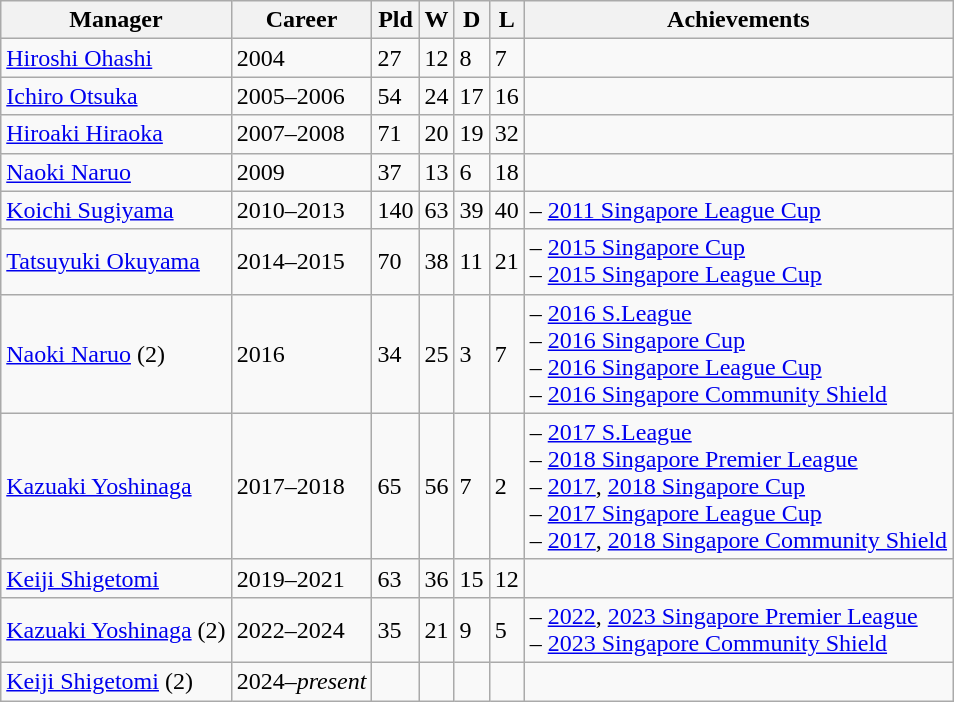<table class="wikitable">
<tr>
<th>Manager</th>
<th>Career</th>
<th>Pld</th>
<th>W</th>
<th>D</th>
<th>L</th>
<th>Achievements</th>
</tr>
<tr>
<td> <a href='#'>Hiroshi Ohashi</a></td>
<td>2004</td>
<td>27</td>
<td>12</td>
<td>8</td>
<td>7</td>
<td></td>
</tr>
<tr>
<td> <a href='#'>Ichiro Otsuka</a></td>
<td>2005–2006</td>
<td>54</td>
<td>24</td>
<td>17</td>
<td>16</td>
<td></td>
</tr>
<tr>
<td> <a href='#'>Hiroaki Hiraoka</a></td>
<td>2007–2008</td>
<td>71</td>
<td>20</td>
<td>19</td>
<td>32</td>
<td></td>
</tr>
<tr>
<td> <a href='#'>Naoki Naruo</a></td>
<td>2009</td>
<td>37</td>
<td>13</td>
<td>6</td>
<td>18</td>
<td></td>
</tr>
<tr>
<td> <a href='#'>Koichi Sugiyama</a></td>
<td>2010–2013</td>
<td>140</td>
<td>63</td>
<td>39</td>
<td>40</td>
<td>– <a href='#'>2011 Singapore League Cup</a></td>
</tr>
<tr>
<td> <a href='#'>Tatsuyuki Okuyama</a></td>
<td>2014–2015</td>
<td>70</td>
<td>38</td>
<td>11</td>
<td>21</td>
<td>– <a href='#'>2015 Singapore Cup</a><br>– <a href='#'>2015 Singapore League Cup</a></td>
</tr>
<tr>
<td> <a href='#'>Naoki Naruo</a> (2)</td>
<td>2016</td>
<td>34</td>
<td>25</td>
<td>3</td>
<td>7</td>
<td>– <a href='#'>2016 S.League</a><br>– <a href='#'>2016 Singapore Cup</a><br>– <a href='#'>2016 Singapore League Cup</a><br>– <a href='#'>2016 Singapore Community Shield</a></td>
</tr>
<tr>
<td> <a href='#'>Kazuaki Yoshinaga</a></td>
<td>2017–2018</td>
<td>65</td>
<td>56</td>
<td>7</td>
<td>2</td>
<td>– <a href='#'>2017 S.League</a><br>– <a href='#'>2018 Singapore Premier League</a><br>– <a href='#'>2017</a>, <a href='#'>2018 Singapore Cup</a><br>– <a href='#'>2017 Singapore League Cup</a><br>– <a href='#'>2017</a>, <a href='#'>2018 Singapore Community Shield</a></td>
</tr>
<tr>
<td> <a href='#'>Keiji Shigetomi</a></td>
<td>2019–2021</td>
<td>63</td>
<td>36</td>
<td>15</td>
<td>12</td>
<td></td>
</tr>
<tr>
<td> <a href='#'>Kazuaki Yoshinaga</a> (2)</td>
<td>2022–2024</td>
<td>35</td>
<td>21</td>
<td>9</td>
<td>5</td>
<td>– <a href='#'>2022</a>, <a href='#'>2023 Singapore Premier League</a><br>– <a href='#'>2023 Singapore Community Shield</a></td>
</tr>
<tr>
<td> <a href='#'>Keiji Shigetomi</a> (2)</td>
<td>2024–<em>present</em></td>
<td></td>
<td></td>
<td></td>
<td></td>
<td></td>
</tr>
</table>
